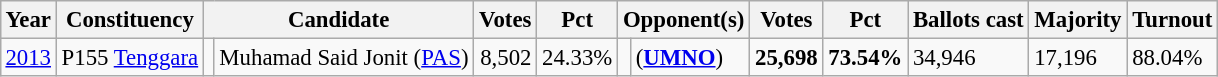<table class="wikitable" style="margin:0.5em ; font-size:95%">
<tr>
<th>Year</th>
<th>Constituency</th>
<th colspan="2">Candidate</th>
<th>Votes</th>
<th>Pct</th>
<th colspan="2">Opponent(s)</th>
<th>Votes</th>
<th>Pct</th>
<th>Ballots cast</th>
<th>Majority</th>
<th>Turnout</th>
</tr>
<tr>
<td><a href='#'>2013</a></td>
<td>P155 <a href='#'>Tenggara</a></td>
<td></td>
<td>Muhamad Said Jonit (<a href='#'>PAS</a>)</td>
<td align=right>8,502</td>
<td>24.33%</td>
<td></td>
<td> (<a href='#'><strong>UMNO</strong></a>)</td>
<td align=right><strong>25,698</strong></td>
<td><strong>73.54%</strong></td>
<td>34,946</td>
<td>17,196</td>
<td>88.04%</td>
</tr>
</table>
